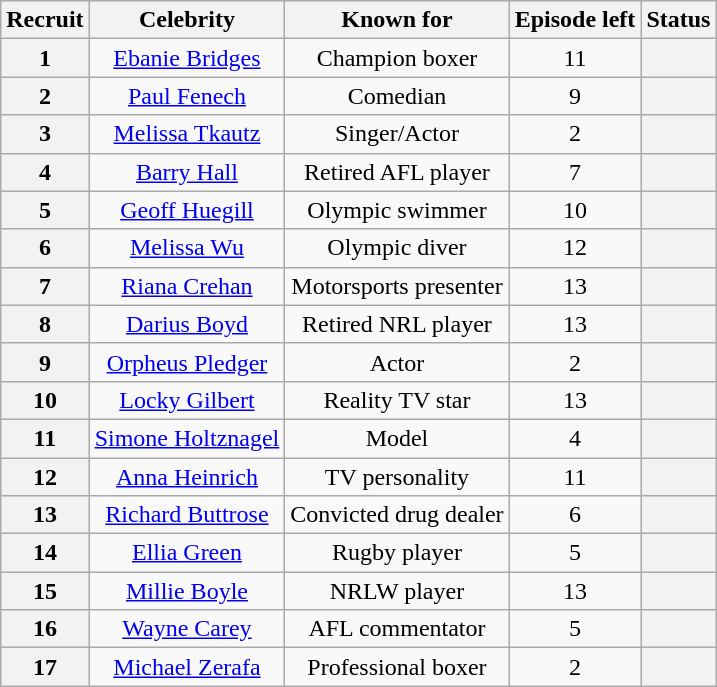<table class="wikitable sortable" style="text-align:center">
<tr>
<th scope="col">Recruit</th>
<th scope="col">Celebrity</th>
<th scope="col">Known for</th>
<th scope="col">Episode left</th>
<th scope="col">Status</th>
</tr>
<tr>
<th scope="row">1</th>
<td><a href='#'>Ebanie Bridges</a></td>
<td>Champion boxer</td>
<td align="center">11</td>
<th></th>
</tr>
<tr>
<th scope="row">2</th>
<td><a href='#'>Paul Fenech</a></td>
<td>Comedian</td>
<td align="center">9</td>
<th></th>
</tr>
<tr>
<th scope="row">3</th>
<td><a href='#'>Melissa Tkautz</a></td>
<td>Singer/Actor</td>
<td align="center">2</td>
<th></th>
</tr>
<tr>
<th scope="row">4</th>
<td><a href='#'>Barry Hall</a></td>
<td>Retired AFL player</td>
<td align="center">7</td>
<th></th>
</tr>
<tr>
<th scope="row">5</th>
<td><a href='#'>Geoff Huegill</a></td>
<td>Olympic swimmer</td>
<td align="center">10</td>
<th></th>
</tr>
<tr>
<th scope="row">6</th>
<td><a href='#'>Melissa Wu</a></td>
<td>Olympic diver</td>
<td align="center">12</td>
<th></th>
</tr>
<tr>
<th scope="row">7</th>
<td><a href='#'>Riana Crehan</a></td>
<td>Motorsports presenter</td>
<td align="center">13</td>
<th></th>
</tr>
<tr>
<th scope="row">8</th>
<td><a href='#'>Darius Boyd</a></td>
<td>Retired NRL player</td>
<td align="center">13</td>
<th></th>
</tr>
<tr>
<th scope="row">9</th>
<td><a href='#'>Orpheus Pledger</a></td>
<td>Actor</td>
<td align="center">2</td>
<th></th>
</tr>
<tr>
<th scope="row">10</th>
<td><a href='#'>Locky Gilbert</a></td>
<td>Reality TV star</td>
<td align="center">13</td>
<th></th>
</tr>
<tr>
<th scope="row">11</th>
<td><a href='#'>Simone Holtznagel</a></td>
<td>Model</td>
<td align="center">4</td>
<th></th>
</tr>
<tr>
<th scope="row">12</th>
<td><a href='#'>Anna Heinrich</a></td>
<td>TV personality</td>
<td align="center">11</td>
<th></th>
</tr>
<tr>
<th scope="row">13</th>
<td><a href='#'>Richard Buttrose</a></td>
<td>Convicted drug dealer</td>
<td align="center">6</td>
<th></th>
</tr>
<tr>
<th scope="row">14</th>
<td><a href='#'>Ellia Green</a></td>
<td>Rugby player</td>
<td align="center">5</td>
<th></th>
</tr>
<tr>
<th scope="row">15</th>
<td><a href='#'>Millie Boyle</a></td>
<td>NRLW player</td>
<td align="center">13</td>
<th></th>
</tr>
<tr>
<th scope="row">16</th>
<td><a href='#'>Wayne Carey</a></td>
<td>AFL commentator</td>
<td align="center">5</td>
<th></th>
</tr>
<tr>
<th scope="row">17</th>
<td><a href='#'>Michael Zerafa</a></td>
<td>Professional boxer</td>
<td align="center">2</td>
<th></th>
</tr>
</table>
